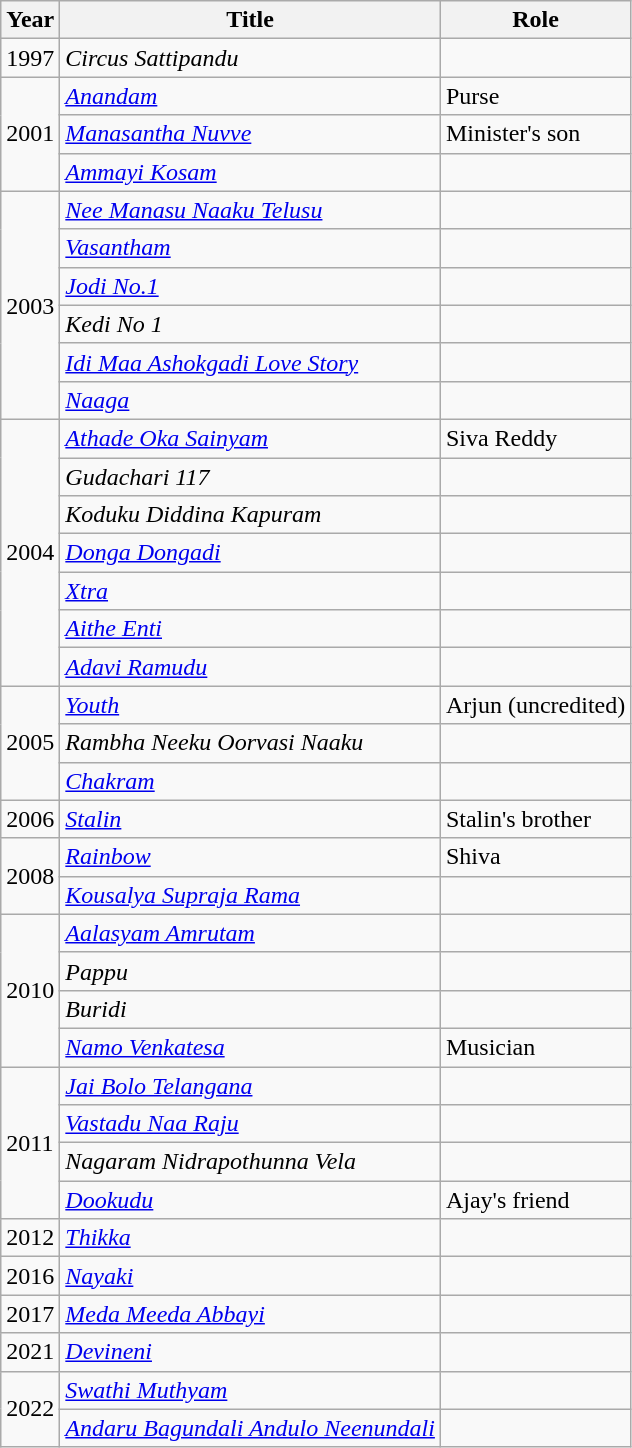<table class="wikitable">
<tr>
<th>Year</th>
<th>Title</th>
<th>Role</th>
</tr>
<tr>
<td>1997</td>
<td><em>Circus Sattipandu</em></td>
<td></td>
</tr>
<tr>
<td rowspan="3">2001</td>
<td><em><a href='#'>Anandam</a></em></td>
<td>Purse</td>
</tr>
<tr>
<td><em><a href='#'>Manasantha Nuvve</a></em></td>
<td>Minister's son</td>
</tr>
<tr>
<td><em><a href='#'>Ammayi Kosam</a></em></td>
<td></td>
</tr>
<tr>
<td rowspan="6">2003</td>
<td><em><a href='#'>Nee Manasu Naaku Telusu</a></em></td>
<td></td>
</tr>
<tr>
<td><em><a href='#'>Vasantham</a></em></td>
<td></td>
</tr>
<tr>
<td><em><a href='#'>Jodi No.1</a></em></td>
<td></td>
</tr>
<tr>
<td><em>Kedi No 1</em></td>
<td></td>
</tr>
<tr>
<td><em><a href='#'>Idi Maa Ashokgadi Love Story</a></em></td>
<td></td>
</tr>
<tr>
<td><em><a href='#'>Naaga</a></em></td>
<td></td>
</tr>
<tr>
<td rowspan="7">2004</td>
<td><em><a href='#'>Athade Oka Sainyam</a></em></td>
<td>Siva Reddy</td>
</tr>
<tr>
<td><em>Gudachari 117</em></td>
<td></td>
</tr>
<tr>
<td><em>Koduku Diddina Kapuram</em></td>
<td></td>
</tr>
<tr>
<td><em><a href='#'>Donga Dongadi</a></em></td>
<td></td>
</tr>
<tr>
<td><em><a href='#'>Xtra</a></em></td>
<td></td>
</tr>
<tr>
<td><em><a href='#'>Aithe Enti</a></em></td>
<td></td>
</tr>
<tr>
<td><em><a href='#'>Adavi Ramudu</a></em></td>
<td></td>
</tr>
<tr>
<td rowspan="3">2005</td>
<td><em><a href='#'>Youth</a></em></td>
<td>Arjun (uncredited)</td>
</tr>
<tr>
<td><em>Rambha Neeku Oorvasi Naaku</em></td>
<td></td>
</tr>
<tr>
<td><em><a href='#'>Chakram</a></em></td>
<td></td>
</tr>
<tr>
<td>2006</td>
<td><em><a href='#'>Stalin</a></em></td>
<td>Stalin's brother</td>
</tr>
<tr>
<td rowspan="2">2008</td>
<td><em><a href='#'>Rainbow</a></em></td>
<td>Shiva</td>
</tr>
<tr>
<td><em><a href='#'>Kousalya Supraja Rama</a></em></td>
<td></td>
</tr>
<tr>
<td rowspan="4">2010</td>
<td><em><a href='#'>Aalasyam Amrutam</a></em></td>
<td></td>
</tr>
<tr>
<td><em>Pappu</em></td>
<td></td>
</tr>
<tr>
<td><em>Buridi</em></td>
<td></td>
</tr>
<tr>
<td><em><a href='#'>Namo Venkatesa</a></em></td>
<td>Musician</td>
</tr>
<tr>
<td rowspan="4">2011</td>
<td><em><a href='#'>Jai Bolo Telangana</a> </em></td>
<td></td>
</tr>
<tr>
<td><em><a href='#'>Vastadu Naa Raju</a> </em></td>
<td></td>
</tr>
<tr>
<td><em>Nagaram Nidrapothunna Vela </em></td>
<td></td>
</tr>
<tr>
<td><em> <a href='#'>Dookudu</a></em></td>
<td>Ajay's friend</td>
</tr>
<tr>
<td>2012</td>
<td><em><a href='#'>Thikka</a></em></td>
<td></td>
</tr>
<tr>
<td>2016</td>
<td><em><a href='#'>Nayaki</a></em></td>
<td></td>
</tr>
<tr>
<td>2017</td>
<td><em><a href='#'>Meda Meeda Abbayi</a></em></td>
<td></td>
</tr>
<tr>
<td>2021</td>
<td><em><a href='#'>Devineni</a></em></td>
<td></td>
</tr>
<tr>
<td rowspan="2">2022</td>
<td><em><a href='#'>Swathi Muthyam</a></em></td>
<td></td>
</tr>
<tr>
<td><em><a href='#'>Andaru Bagundali Andulo Neenundali</a></em></td>
<td></td>
</tr>
</table>
